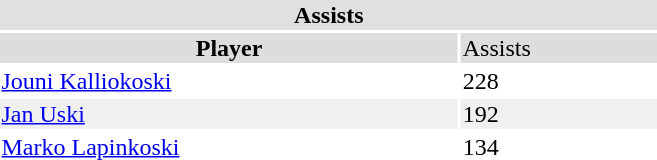<table width=35%>
<tr>
<th colspan=2 bgcolor="#e0e0e0">Assists</th>
</tr>
<tr bgcolor="#dddddd">
<th width=70%>Player</th>
<td align=left!!width=30%>Assists</td>
</tr>
<tr>
<td> <a href='#'>Jouni Kalliokoski</a></td>
<td>228</td>
</tr>
<tr bgcolor="#f0f0f0">
<td> <a href='#'>Jan Uski</a></td>
<td>192</td>
</tr>
<tr>
<td> <a href='#'>Marko Lapinkoski</a></td>
<td>134</td>
</tr>
</table>
